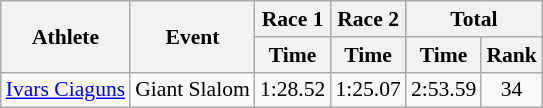<table class="wikitable" style="font-size:90%">
<tr>
<th rowspan="2">Athlete</th>
<th rowspan="2">Event</th>
<th>Race 1</th>
<th>Race 2</th>
<th colspan="2">Total</th>
</tr>
<tr>
<th>Time</th>
<th>Time</th>
<th>Time</th>
<th>Rank</th>
</tr>
<tr>
<td><a href='#'>Ivars Ciaguns</a></td>
<td>Giant Slalom</td>
<td align="center">1:28.52</td>
<td align="center">1:25.07</td>
<td align="center">2:53.59</td>
<td align="center">34</td>
</tr>
</table>
